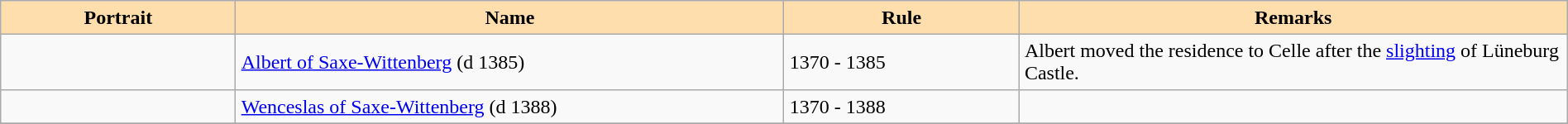<table width = "100%" border = 1 border="1" cellpadding="4" cellspacing="0" style="margin: 0.5em 1em 0.5em 0; background: #f9f9f9; border: 1px #aaa solid; border-collapse: collapse;">
<tr>
<th width = "15%" bgcolor = "#FFDEAD">Portrait</th>
<th width = "35%" bgcolor = "#FFDEAD">Name</th>
<th width = "15%" bgcolor = "#FFDEAD">Rule</th>
<th width = "35%" bgcolor = "#FFDEAD">Remarks</th>
</tr>
<tr>
<td></td>
<td><a href='#'>Albert of Saxe-Wittenberg</a> (d 1385)</td>
<td>1370 - 1385</td>
<td>Albert moved the residence to Celle after the <a href='#'>slighting</a> of Lüneburg Castle.</td>
</tr>
<tr>
<td></td>
<td><a href='#'>Wenceslas of Saxe-Wittenberg</a> (d 1388)</td>
<td>1370 - 1388</td>
<td></td>
</tr>
<tr>
</tr>
</table>
